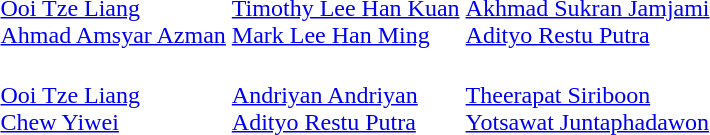<table>
<tr>
<td><br></td>
<td></td>
<td></td>
<td></td>
</tr>
<tr>
<td><br></td>
<td></td>
<td></td>
<td></td>
</tr>
<tr>
<td><br></td>
<td><br> <a href='#'>Ooi Tze Liang</a> <br> <a href='#'>Ahmad Amsyar Azman</a></td>
<td><br> <a href='#'>Timothy Lee Han Kuan</a> <br> <a href='#'>Mark Lee Han Ming</a></td>
<td><br> <a href='#'>Akhmad Sukran Jamjami</a> <br> <a href='#'>Adityo Restu Putra</a></td>
</tr>
<tr>
<td><br></td>
<td><br> <a href='#'>Ooi Tze Liang</a> <br> <a href='#'>Chew Yiwei</a></td>
<td><br> <a href='#'>Andriyan Andriyan</a> <br> <a href='#'>Adityo Restu Putra</a></td>
<td><br> <a href='#'>Theerapat Siriboon</a> <br> <a href='#'>Yotsawat Juntaphadawon</a></td>
</tr>
</table>
